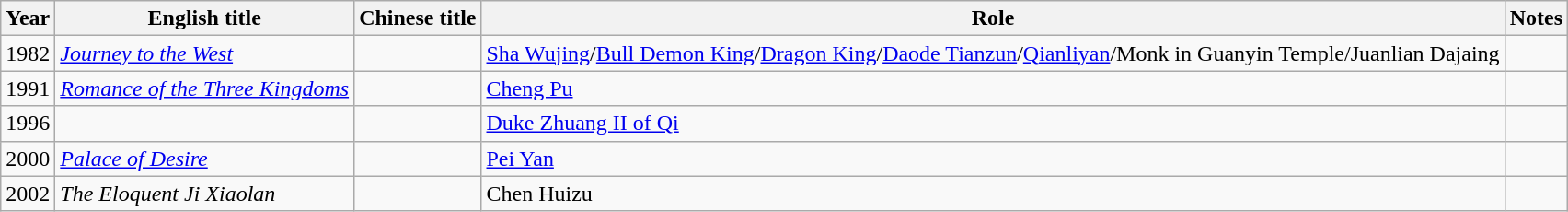<table class="wikitable">
<tr>
<th>Year</th>
<th>English title</th>
<th>Chinese title</th>
<th>Role</th>
<th>Notes</th>
</tr>
<tr>
<td>1982</td>
<td><em><a href='#'>Journey to the West</a></em></td>
<td></td>
<td><a href='#'>Sha Wujing</a>/<a href='#'>Bull Demon King</a>/<a href='#'>Dragon King</a>/<a href='#'>Daode Tianzun</a>/<a href='#'>Qianliyan</a>/Monk in Guanyin Temple/Juanlian Dajaing</td>
<td></td>
</tr>
<tr>
<td>1991</td>
<td><em><a href='#'>Romance of the Three Kingdoms</a></em></td>
<td></td>
<td><a href='#'>Cheng Pu</a></td>
<td></td>
</tr>
<tr>
<td>1996</td>
<td></td>
<td></td>
<td><a href='#'>Duke Zhuang II of Qi</a></td>
<td></td>
</tr>
<tr>
<td>2000</td>
<td><em><a href='#'>Palace of Desire</a></em></td>
<td></td>
<td><a href='#'>Pei Yan</a></td>
<td></td>
</tr>
<tr>
<td>2002</td>
<td><em>The Eloquent Ji Xiaolan</em></td>
<td></td>
<td>Chen Huizu</td>
<td></td>
</tr>
</table>
